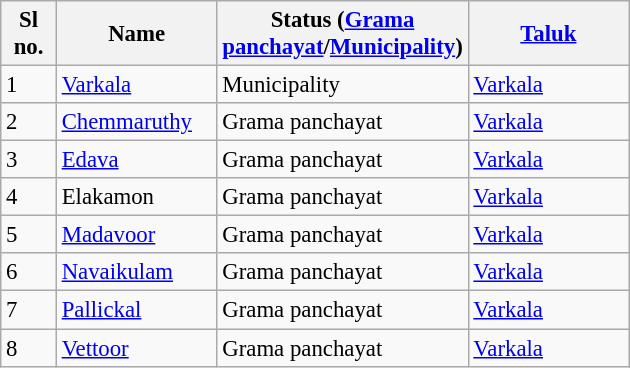<table class="wikitable sortable" style="font-size: 95%;">
<tr>
<th width="30px">Sl no.</th>
<th width="100px">Name</th>
<th width="130px">Status (<a href='#'>Grama panchayat</a>/<a href='#'>Municipality</a>)</th>
<th width="100px"><a href='#'>Taluk</a></th>
</tr>
<tr>
<td>1</td>
<td><a href='#'>Varkala</a></td>
<td>Municipality</td>
<td><a href='#'>Varkala</a></td>
</tr>
<tr>
<td>2</td>
<td><a href='#'>Chemmaruthy</a></td>
<td>Grama panchayat</td>
<td><a href='#'>Varkala</a></td>
</tr>
<tr>
<td>3</td>
<td><a href='#'>Edava</a></td>
<td>Grama panchayat</td>
<td><a href='#'>Varkala</a></td>
</tr>
<tr>
<td>4</td>
<td>Elakamon</td>
<td>Grama panchayat</td>
<td><a href='#'>Varkala</a></td>
</tr>
<tr>
<td>5</td>
<td><a href='#'>Madavoor</a></td>
<td>Grama panchayat</td>
<td><a href='#'>Varkala</a></td>
</tr>
<tr>
<td>6</td>
<td><a href='#'>Navaikulam</a></td>
<td>Grama panchayat</td>
<td><a href='#'>Varkala</a></td>
</tr>
<tr>
<td>7</td>
<td><a href='#'>Pallickal</a></td>
<td>Grama panchayat</td>
<td><a href='#'>Varkala</a></td>
</tr>
<tr>
<td>8</td>
<td><a href='#'>Vettoor</a></td>
<td>Grama panchayat</td>
<td><a href='#'>Varkala</a></td>
</tr>
</table>
